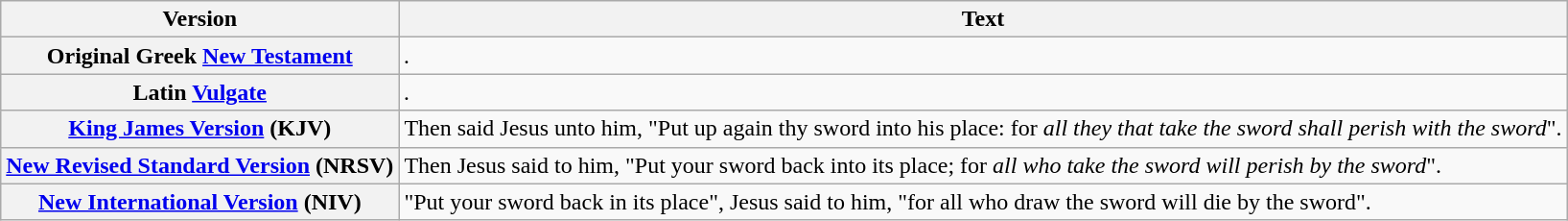<table class="wikitable">
<tr>
<th scope="col">Version</th>
<th scope="col">Text</th>
</tr>
<tr>
<th scope="row">Original Greek <a href='#'>New Testament</a></th>
<td> <em>.</em></td>
</tr>
<tr>
<th scope="row">Latin <a href='#'>Vulgate</a></th>
<td> <em>.</em></td>
</tr>
<tr>
<th scope="row"><a href='#'>King James Version</a> (KJV)</th>
<td>Then said Jesus unto him, "Put up again thy sword into his place: for <em>all they that take the sword shall perish with the sword</em>".</td>
</tr>
<tr>
<th scope="row"><a href='#'>New Revised Standard Version</a> (NRSV)</th>
<td>Then Jesus said to him, "Put your sword back into its place; for <em>all who take the sword will perish by the sword</em>".</td>
</tr>
<tr>
<th scope="row"><a href='#'>New International Version</a> (NIV)</th>
<td>"Put your sword back in its place", Jesus said to him, "for all who draw the sword will die by the sword".</td>
</tr>
</table>
